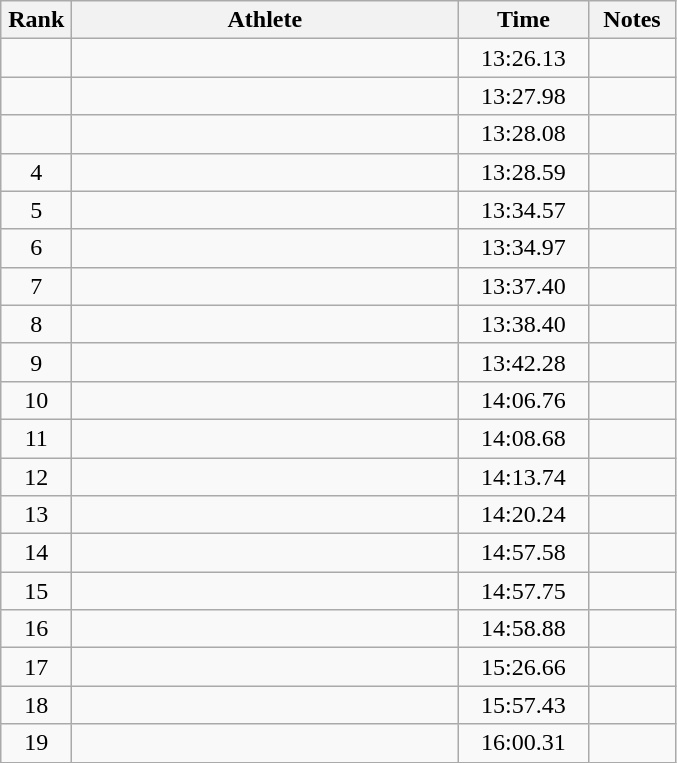<table class="wikitable" style="text-align:center">
<tr>
<th width=40>Rank</th>
<th width=250>Athlete</th>
<th width=80>Time</th>
<th width=50>Notes</th>
</tr>
<tr>
<td></td>
<td align=left></td>
<td>13:26.13</td>
<td></td>
</tr>
<tr>
<td></td>
<td align=left></td>
<td>13:27.98</td>
<td></td>
</tr>
<tr>
<td></td>
<td align=left></td>
<td>13:28.08</td>
<td></td>
</tr>
<tr>
<td>4</td>
<td align=left></td>
<td>13:28.59</td>
<td></td>
</tr>
<tr>
<td>5</td>
<td align=left></td>
<td>13:34.57</td>
<td></td>
</tr>
<tr>
<td>6</td>
<td align=left></td>
<td>13:34.97</td>
<td></td>
</tr>
<tr>
<td>7</td>
<td align=left></td>
<td>13:37.40</td>
<td></td>
</tr>
<tr>
<td>8</td>
<td align=left></td>
<td>13:38.40</td>
<td></td>
</tr>
<tr>
<td>9</td>
<td align=left></td>
<td>13:42.28</td>
<td></td>
</tr>
<tr>
<td>10</td>
<td align=left></td>
<td>14:06.76</td>
<td></td>
</tr>
<tr>
<td>11</td>
<td align=left></td>
<td>14:08.68</td>
<td></td>
</tr>
<tr>
<td>12</td>
<td align=left></td>
<td>14:13.74</td>
<td></td>
</tr>
<tr>
<td>13</td>
<td align=left></td>
<td>14:20.24</td>
<td></td>
</tr>
<tr>
<td>14</td>
<td align=left></td>
<td>14:57.58</td>
<td></td>
</tr>
<tr>
<td>15</td>
<td align=left></td>
<td>14:57.75</td>
<td></td>
</tr>
<tr>
<td>16</td>
<td align=left></td>
<td>14:58.88</td>
<td></td>
</tr>
<tr>
<td>17</td>
<td align=left></td>
<td>15:26.66</td>
<td></td>
</tr>
<tr>
<td>18</td>
<td align=left></td>
<td>15:57.43</td>
<td></td>
</tr>
<tr>
<td>19</td>
<td align=left></td>
<td>16:00.31</td>
<td></td>
</tr>
</table>
